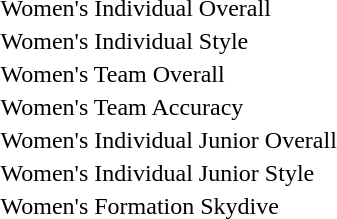<table>
<tr>
<td>Women's Individual Overall</td>
<td></td>
<td></td>
<td></td>
</tr>
<tr>
<td>Women's Individual Style</td>
<td></td>
<td></td>
<td></td>
</tr>
<tr>
<td>Women's Team Overall</td>
<td></td>
<td></td>
<td></td>
</tr>
<tr>
<td>Women's Team Accuracy</td>
<td></td>
<td></td>
<td></td>
</tr>
<tr>
<td>Women's Individual Junior Overall</td>
<td></td>
<td></td>
<td></td>
</tr>
<tr>
<td>Women's Individual Junior Style</td>
<td></td>
<td></td>
<td></td>
</tr>
<tr>
<td>Women's Formation Skydive</td>
<td></td>
<td></td>
<td></td>
</tr>
</table>
